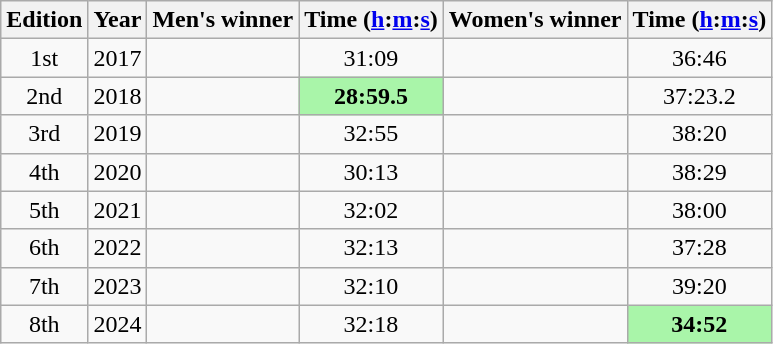<table class="wikitable sortable" style="text-align:center">
<tr>
<th class=unsortable>Edition</th>
<th>Year</th>
<th class=unsortable>Men's winner</th>
<th>Time (<a href='#'>h</a>:<a href='#'>m</a>:<a href='#'>s</a>)</th>
<th class=unsortable>Women's winner</th>
<th>Time (<a href='#'>h</a>:<a href='#'>m</a>:<a href='#'>s</a>)</th>
</tr>
<tr>
<td>1st</td>
<td>2017</td>
<td align=left></td>
<td>31:09</td>
<td align=left></td>
<td>36:46</td>
</tr>
<tr>
<td>2nd</td>
<td>2018</td>
<td align=left></td>
<td bgcolor=#A9F5A9><strong>28:59.5</strong></td>
<td align=left></td>
<td>37:23.2</td>
</tr>
<tr>
<td>3rd</td>
<td>2019</td>
<td align=left></td>
<td>32:55</td>
<td align=left></td>
<td>38:20</td>
</tr>
<tr>
<td>4th</td>
<td>2020</td>
<td align=left></td>
<td>30:13</td>
<td align=left></td>
<td>38:29</td>
</tr>
<tr>
<td>5th</td>
<td>2021</td>
<td align=left></td>
<td>32:02</td>
<td align=left></td>
<td>38:00</td>
</tr>
<tr>
<td>6th</td>
<td>2022</td>
<td align=left></td>
<td>32:13</td>
<td align=left></td>
<td>37:28</td>
</tr>
<tr>
<td>7th</td>
<td>2023</td>
<td align=left></td>
<td>32:10</td>
<td align=left></td>
<td>39:20</td>
</tr>
<tr>
<td>8th</td>
<td>2024</td>
<td align=left></td>
<td>32:18</td>
<td align=left></td>
<td bgcolor=#A9F5A9><strong>34:52</strong></td>
</tr>
</table>
